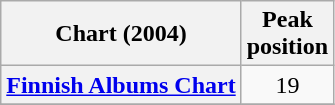<table class="wikitable plainrowheaders" style="text-align:center;">
<tr>
<th scope="col">Chart (2004)</th>
<th scope="col">Peak<br>position</th>
</tr>
<tr>
<th scope="row"><a href='#'>Finnish Albums Chart</a></th>
<td>19</td>
</tr>
<tr>
</tr>
</table>
